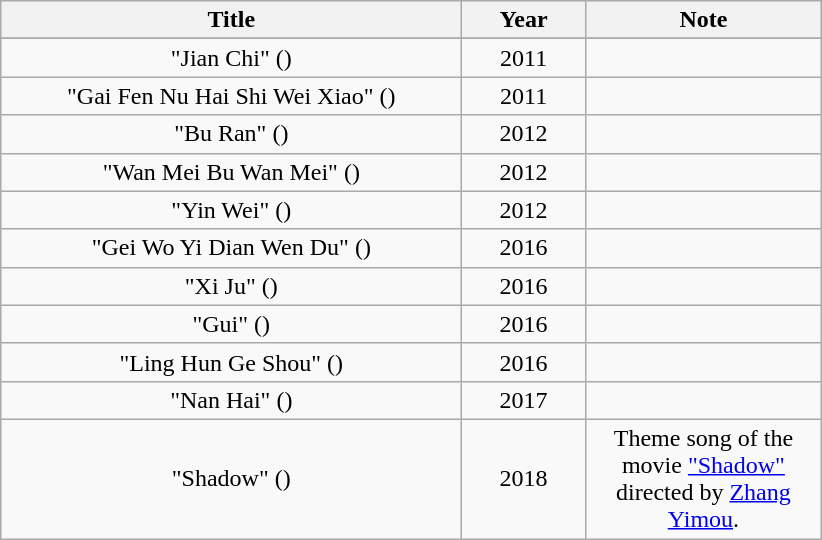<table class="wikitable" style="text-align:center;">
<tr>
<th width="300px">Title</th>
<th width="75px">Year</th>
<th width="150px">Note</th>
</tr>
<tr>
</tr>
<tr>
<td>"Jian Chi" ()</td>
<td>2011</td>
<td></td>
</tr>
<tr>
<td>"Gai Fen Nu Hai Shi Wei Xiao" ()</td>
<td>2011</td>
<td></td>
</tr>
<tr>
<td>"Bu Ran" ()</td>
<td>2012</td>
<td></td>
</tr>
<tr>
<td>"Wan Mei Bu Wan Mei" ()</td>
<td>2012</td>
<td></td>
</tr>
<tr>
<td>"Yin Wei" ()</td>
<td>2012</td>
<td></td>
</tr>
<tr>
<td>"Gei Wo Yi Dian Wen Du" ()</td>
<td>2016</td>
<td></td>
</tr>
<tr>
<td>"Xi Ju" ()</td>
<td>2016</td>
<td></td>
</tr>
<tr>
<td>"Gui" ()</td>
<td>2016</td>
<td></td>
</tr>
<tr>
<td>"Ling Hun Ge Shou" ()</td>
<td>2016</td>
<td></td>
</tr>
<tr>
<td>"Nan Hai" ()</td>
<td>2017</td>
<td></td>
</tr>
<tr>
<td>"Shadow" ()</td>
<td>2018</td>
<td>Theme song of the movie <a href='#'>"Shadow"</a> directed by <a href='#'>Zhang Yimou</a>.</td>
</tr>
</table>
